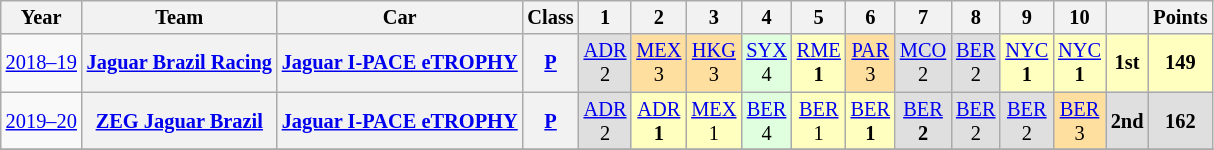<table class="wikitable" style="font-size: 85%; text-align:center;">
<tr valign="top">
<th valign=middle>Year</th>
<th valign=middle>Team</th>
<th valign=middle>Car</th>
<th valign=middle>Class</th>
<th style="width:26px;">1</th>
<th style="width:26px;">2</th>
<th style="width:26px;">3</th>
<th style="width:26px;">4</th>
<th style="width:26px;">5</th>
<th style="width:26px;">6</th>
<th style="width:26px;">7</th>
<th style="width:26px;">8</th>
<th style="width:26px;">9</th>
<th style="width:26px;">10</th>
<th></th>
<th valign="middle">Points</th>
</tr>
<tr>
<td nowrap><a href='#'>2018–19</a></td>
<th nowrap><a href='#'>Jaguar Brazil Racing</a></th>
<th nowrap><a href='#'>Jaguar I-PACE eTROPHY</a></th>
<th nowrap><a href='#'><strong><span>P</span></strong></a></th>
<td style="background:#DFDFDF;"><a href='#'>ADR</a><br>2</td>
<td style="background:#ffdf9f;"><a href='#'>MEX</a><br>3</td>
<td style="background:#ffdf9f;"><a href='#'>HKG</a><br>3</td>
<td style="background:#dfffdf;"><a href='#'>SYX</a><br>4</td>
<td style="background:#ffffbf;"><a href='#'>RME</a><br><strong>1</strong></td>
<td style="background:#ffdf9f;"><a href='#'>PAR</a><br>3</td>
<td style="background:#dfdfdf;"><a href='#'>MCO</a><br>2</td>
<td style="background:#dfdfdf;"><a href='#'>BER</a><br>2</td>
<td style="background:#ffffbf;"><a href='#'>NYC</a><br><strong>1</strong></td>
<td style="background:#ffffbf;"><a href='#'>NYC</a><br><strong>1</strong></td>
<th style="background:#ffffbf;">1st</th>
<th style="background:#ffffbf;">149</th>
</tr>
<tr>
<td nowrap><a href='#'>2019–20</a></td>
<th nowrap><a href='#'>ZEG  Jaguar Brazil</a></th>
<th nowrap><a href='#'>Jaguar I-PACE eTROPHY</a></th>
<th nowrap><a href='#'><strong><span>P</span></strong></a></th>
<td style="background:#DFDFDF;"><a href='#'>ADR</a><br>2</td>
<td style="background:#ffffbf;"><a href='#'>ADR</a><br><strong>1</strong></td>
<td style="background:#ffffbf;"><a href='#'>MEX</a><br>1</td>
<td style="background:#dfffdf;"><a href='#'>BER</a><br>4</td>
<td style="background:#ffffbf;"><a href='#'>BER</a><br>1</td>
<td style="background:#ffffbf;"><a href='#'>BER</a><br><strong>1</strong></td>
<td style="background:#DFDFDF;"><a href='#'>BER</a><br><strong>2</strong></td>
<td style="background:#DFDFDF;"><a href='#'>BER</a><br>2</td>
<td style="background:#DFDFDF;"><a href='#'>BER</a><br>2</td>
<td style="background:#ffdf9f;"><a href='#'>BER</a><br>3</td>
<th style="background:#dfdfdf;">2nd</th>
<th style="background:#dfdfdf;">162</th>
</tr>
<tr>
</tr>
</table>
